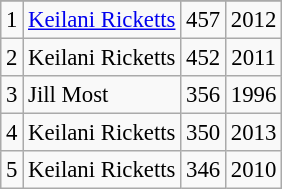<table class="wikitable" style="font-size: 95%; text-align:left;">
<tr>
</tr>
<tr>
<td align="center">1</td>
<td><a href='#'>Keilani Ricketts</a></td>
<td align="center">457</td>
<td align="center">2012</td>
</tr>
<tr>
<td align="center">2</td>
<td>Keilani Ricketts</td>
<td align="center">452</td>
<td align="center">2011</td>
</tr>
<tr>
<td align="center">3</td>
<td>Jill Most</td>
<td align="center">356</td>
<td align="center">1996</td>
</tr>
<tr>
<td align="center">4</td>
<td>Keilani Ricketts</td>
<td align="center">350</td>
<td align="center">2013</td>
</tr>
<tr>
<td align="center">5</td>
<td>Keilani Ricketts</td>
<td align="center">346</td>
<td align="center">2010</td>
</tr>
</table>
